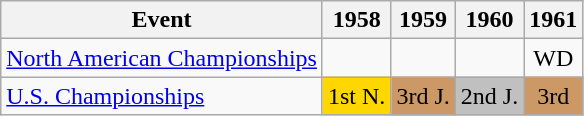<table class="wikitable">
<tr>
<th>Event</th>
<th>1958</th>
<th>1959</th>
<th>1960</th>
<th>1961</th>
</tr>
<tr>
<td><a href='#'>North American Championships</a></td>
<td></td>
<td></td>
<td></td>
<td align="center">WD</td>
</tr>
<tr>
<td><a href='#'>U.S. Championships</a></td>
<td align="center" bgcolor="gold">1st N.</td>
<td align="center" bgcolor="cc9966">3rd J.</td>
<td align="center" bgcolor="silver">2nd J.</td>
<td align="center" bgcolor="cc9966">3rd</td>
</tr>
</table>
